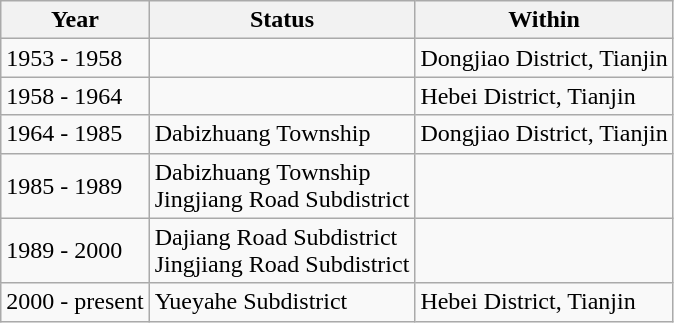<table class="wikitable">
<tr>
<th>Year</th>
<th>Status</th>
<th>Within</th>
</tr>
<tr>
<td>1953 - 1958</td>
<td></td>
<td>Dongjiao District, Tianjin</td>
</tr>
<tr>
<td>1958 - 1964</td>
<td></td>
<td>Hebei District, Tianjin</td>
</tr>
<tr>
<td>1964 - 1985</td>
<td>Dabizhuang Township</td>
<td>Dongjiao District, Tianjin</td>
</tr>
<tr>
<td>1985 - 1989</td>
<td>Dabizhuang Township<br>Jingjiang Road Subdistrict</td>
<td></td>
</tr>
<tr>
<td>1989 - 2000</td>
<td>Dajiang Road Subdistrict<br>Jingjiang Road Subdistrict</td>
<td></td>
</tr>
<tr>
<td>2000 - present</td>
<td>Yueyahe Subdistrict</td>
<td>Hebei District, Tianjin</td>
</tr>
</table>
